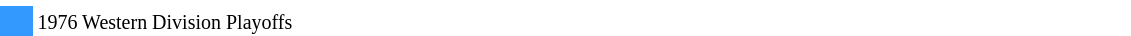<table width=60%>
<tr>
<td style="width: 20px;"></td>
<td bgcolor=#ffffff></td>
</tr>
<tr>
<td bgcolor=#3399FF></td>
<td bgcolor=#ffffff><small>1976 Western Division Playoffs</small></td>
</tr>
</table>
